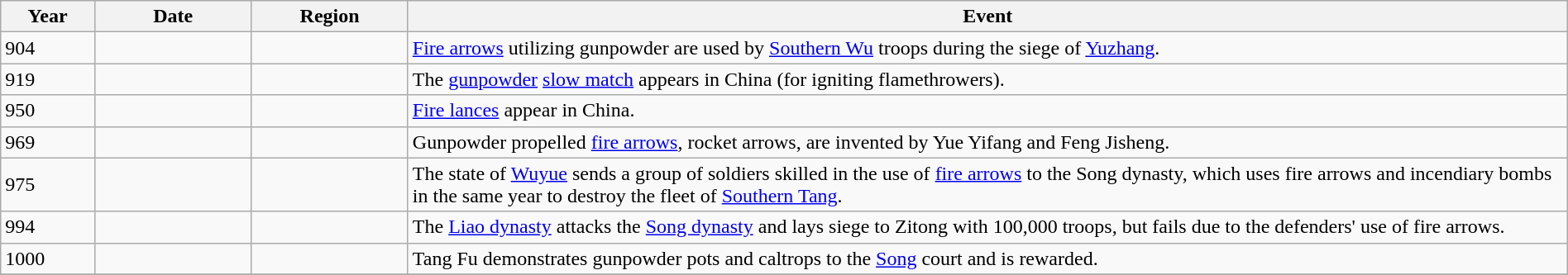<table class="wikitable" width="100%">
<tr>
<th style="width:6%">Year</th>
<th style="width:10%">Date</th>
<th style="width:10%">Region</th>
<th>Event</th>
</tr>
<tr>
<td>904</td>
<td></td>
<td></td>
<td><a href='#'>Fire arrows</a> utilizing gunpowder are used by <a href='#'>Southern Wu</a> troops during the siege of <a href='#'>Yuzhang</a>.</td>
</tr>
<tr>
<td>919</td>
<td></td>
<td></td>
<td>The <a href='#'>gunpowder</a> <a href='#'>slow match</a> appears in China (for igniting flamethrowers).</td>
</tr>
<tr>
<td>950</td>
<td></td>
<td></td>
<td><a href='#'>Fire lances</a> appear in China.</td>
</tr>
<tr>
<td>969</td>
<td></td>
<td></td>
<td>Gunpowder propelled <a href='#'>fire arrows</a>, rocket arrows, are invented by Yue Yifang and Feng Jisheng.</td>
</tr>
<tr>
<td>975</td>
<td></td>
<td></td>
<td>The state of <a href='#'>Wuyue</a> sends a group of soldiers skilled in the use of <a href='#'>fire arrows</a> to the Song dynasty, which uses fire arrows and incendiary bombs in the same year to destroy the fleet of <a href='#'>Southern Tang</a>.</td>
</tr>
<tr>
<td>994</td>
<td></td>
<td></td>
<td>The <a href='#'>Liao dynasty</a> attacks the <a href='#'>Song dynasty</a> and lays siege to Zitong with 100,000 troops, but fails due to the defenders' use of fire arrows.</td>
</tr>
<tr>
<td>1000</td>
<td></td>
<td></td>
<td>Tang Fu demonstrates gunpowder pots and caltrops to the <a href='#'>Song</a> court and is rewarded.</td>
</tr>
<tr>
</tr>
</table>
